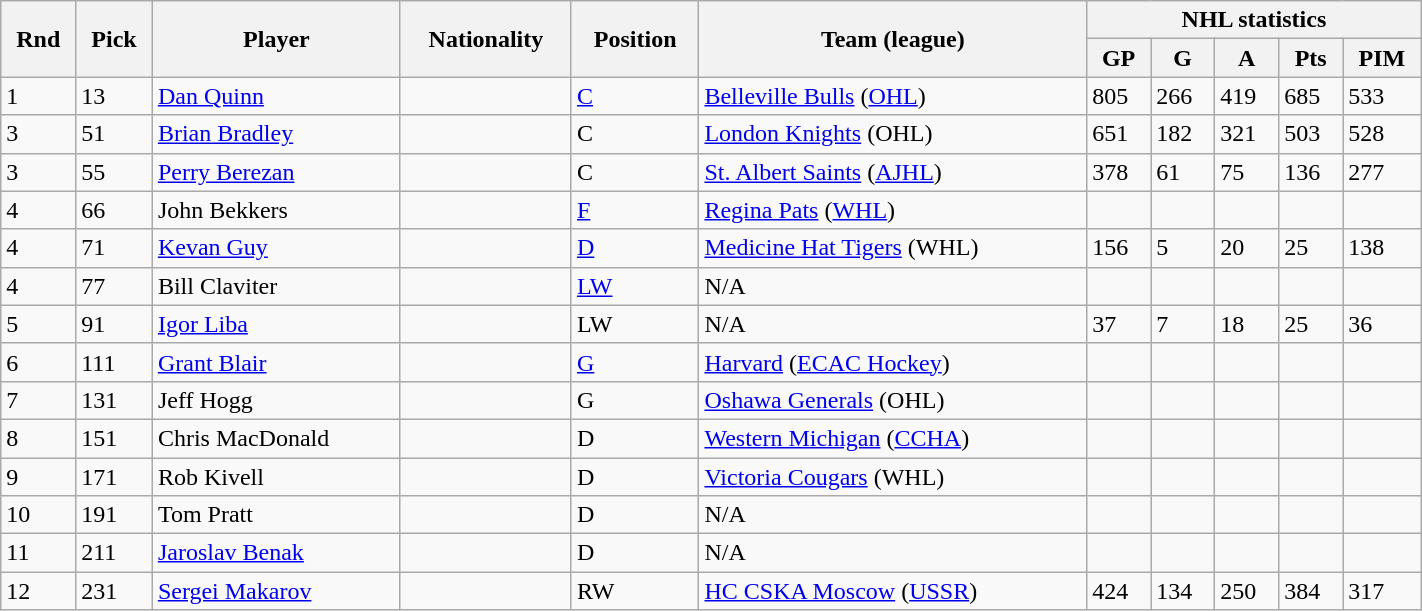<table class="wikitable"  width="75%">
<tr>
<th rowspan="2">Rnd</th>
<th rowspan="2">Pick</th>
<th rowspan="2">Player</th>
<th rowspan="2">Nationality</th>
<th rowspan="2">Position</th>
<th rowspan="2">Team (league)</th>
<th colspan="5">NHL statistics</th>
</tr>
<tr>
<th>GP</th>
<th>G</th>
<th>A</th>
<th>Pts</th>
<th>PIM</th>
</tr>
<tr>
<td>1</td>
<td>13</td>
<td><a href='#'>Dan Quinn</a></td>
<td></td>
<td><a href='#'>C</a></td>
<td><a href='#'>Belleville Bulls</a> (<a href='#'>OHL</a>)</td>
<td>805</td>
<td>266</td>
<td>419</td>
<td>685</td>
<td>533</td>
</tr>
<tr>
<td>3</td>
<td>51</td>
<td><a href='#'>Brian Bradley</a></td>
<td></td>
<td>C</td>
<td><a href='#'>London Knights</a> (OHL)</td>
<td>651</td>
<td>182</td>
<td>321</td>
<td>503</td>
<td>528</td>
</tr>
<tr>
<td>3</td>
<td>55</td>
<td><a href='#'>Perry Berezan</a></td>
<td></td>
<td>C</td>
<td><a href='#'>St. Albert Saints</a> (<a href='#'>AJHL</a>)</td>
<td>378</td>
<td>61</td>
<td>75</td>
<td>136</td>
<td>277</td>
</tr>
<tr>
<td>4</td>
<td>66</td>
<td>John Bekkers</td>
<td></td>
<td><a href='#'>F</a></td>
<td><a href='#'>Regina Pats</a> (<a href='#'>WHL</a>)</td>
<td></td>
<td></td>
<td></td>
<td></td>
<td></td>
</tr>
<tr>
<td>4</td>
<td>71</td>
<td><a href='#'>Kevan Guy</a></td>
<td></td>
<td><a href='#'>D</a></td>
<td><a href='#'>Medicine Hat Tigers</a> (WHL)</td>
<td>156</td>
<td>5</td>
<td>20</td>
<td>25</td>
<td>138</td>
</tr>
<tr>
<td>4</td>
<td>77</td>
<td>Bill Claviter</td>
<td></td>
<td><a href='#'>LW</a></td>
<td>N/A</td>
<td></td>
<td></td>
<td></td>
<td></td>
<td></td>
</tr>
<tr>
<td>5</td>
<td>91</td>
<td><a href='#'>Igor Liba</a></td>
<td></td>
<td>LW</td>
<td>N/A</td>
<td>37</td>
<td>7</td>
<td>18</td>
<td>25</td>
<td>36</td>
</tr>
<tr>
<td>6</td>
<td>111</td>
<td><a href='#'>Grant Blair</a></td>
<td></td>
<td><a href='#'>G</a></td>
<td><a href='#'>Harvard</a> (<a href='#'>ECAC Hockey</a>)</td>
<td></td>
<td></td>
<td></td>
<td></td>
<td></td>
</tr>
<tr>
<td>7</td>
<td>131</td>
<td>Jeff Hogg</td>
<td></td>
<td>G</td>
<td><a href='#'>Oshawa Generals</a> (OHL)</td>
<td></td>
<td></td>
<td></td>
<td></td>
<td></td>
</tr>
<tr>
<td>8</td>
<td>151</td>
<td>Chris MacDonald</td>
<td></td>
<td>D</td>
<td><a href='#'>Western Michigan</a> (<a href='#'>CCHA</a>)</td>
<td></td>
<td></td>
<td></td>
<td></td>
<td></td>
</tr>
<tr>
<td>9</td>
<td>171</td>
<td>Rob Kivell</td>
<td></td>
<td>D</td>
<td><a href='#'>Victoria Cougars</a> (WHL)</td>
<td></td>
<td></td>
<td></td>
<td></td>
<td></td>
</tr>
<tr>
<td>10</td>
<td>191</td>
<td>Tom Pratt</td>
<td></td>
<td>D</td>
<td>N/A</td>
<td></td>
<td></td>
<td></td>
<td></td>
<td></td>
</tr>
<tr>
<td>11</td>
<td>211</td>
<td><a href='#'>Jaroslav Benak</a></td>
<td></td>
<td>D</td>
<td>N/A</td>
<td></td>
<td></td>
<td></td>
<td></td>
<td></td>
</tr>
<tr>
<td>12</td>
<td>231</td>
<td><a href='#'>Sergei Makarov</a></td>
<td></td>
<td>RW</td>
<td><a href='#'>HC CSKA Moscow</a> (<a href='#'>USSR</a>)</td>
<td>424</td>
<td>134</td>
<td>250</td>
<td>384</td>
<td>317</td>
</tr>
</table>
